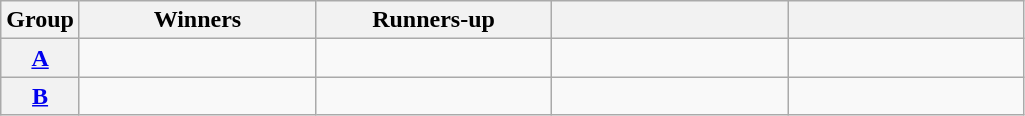<table class=wikitable>
<tr>
<th>Group</th>
<th width=150>Winners</th>
<th width=150>Runners-up</th>
<th width=150></th>
<th width=150></th>
</tr>
<tr>
<th><a href='#'>A</a></th>
<td></td>
<td></td>
<td></td>
<td></td>
</tr>
<tr>
<th><a href='#'>B</a></th>
<td></td>
<td></td>
<td></td>
<td></td>
</tr>
</table>
